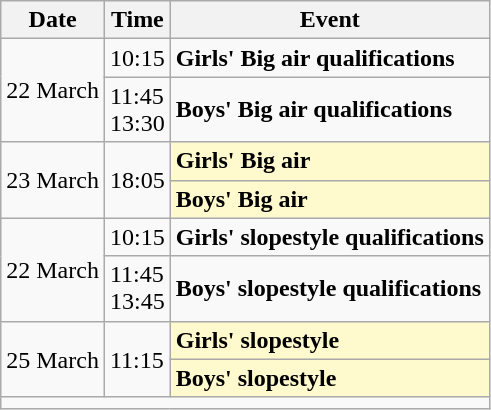<table class=wikitable>
<tr>
<th>Date</th>
<th>Time</th>
<th>Event</th>
</tr>
<tr>
<td rowspan=2>22 March</td>
<td>10:15</td>
<td><strong>Girls' Big air qualifications</strong></td>
</tr>
<tr>
<td>11:45<br>13:30</td>
<td><strong>Boys' Big air qualifications</strong></td>
</tr>
<tr>
<td rowspan=2>23 March</td>
<td rowspan=2>18:05</td>
<td style=background:lemonchiffon><strong>Girls' Big air</strong></td>
</tr>
<tr>
<td style=background:lemonchiffon><strong>Boys' Big air</strong></td>
</tr>
<tr>
<td rowspan=2>22 March</td>
<td>10:15</td>
<td><strong>Girls' slopestyle qualifications</strong></td>
</tr>
<tr>
<td>11:45<br>13:45</td>
<td><strong>Boys' slopestyle qualifications</strong></td>
</tr>
<tr>
<td rowspan=2>25 March</td>
<td rowspan=2>11:15</td>
<td style=background:lemonchiffon><strong>Girls' slopestyle</strong></td>
</tr>
<tr>
<td style=background:lemonchiffon><strong>Boys' slopestyle</strong></td>
</tr>
<tr>
<td colspan=3></td>
</tr>
</table>
